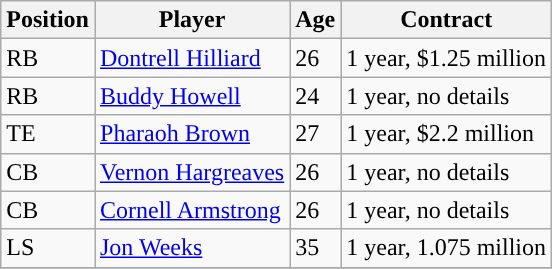<table class="wikitable">
<tr>
<th>Position</th>
<th>Player</th>
<th>Age</th>
<th>Contract</th>
</tr>
<tr>
<td>RB</td>
<td><a href='#'>Dontrell Hilliard</a></td>
<td>26</td>
<td>1 year, $1.25 million</td>
</tr>
<tr>
<td>RB</td>
<td><a href='#'>Buddy Howell</a></td>
<td>24</td>
<td>1 year, no details</td>
</tr>
<tr>
<td>TE</td>
<td><a href='#'>Pharaoh Brown</a></td>
<td>27</td>
<td>1 year, $2.2 million</td>
</tr>
<tr>
<td>CB</td>
<td><a href='#'>Vernon Hargreaves</a></td>
<td>26</td>
<td>1 year, no details</td>
</tr>
<tr>
<td>CB</td>
<td><a href='#'>Cornell Armstrong</a></td>
<td>26</td>
<td>1 year, no details</td>
</tr>
<tr>
<td>LS</td>
<td><a href='#'>Jon Weeks</a></td>
<td>35</td>
<td>1 year, 1.075 million</td>
</tr>
<tr>
</tr>
</table>
